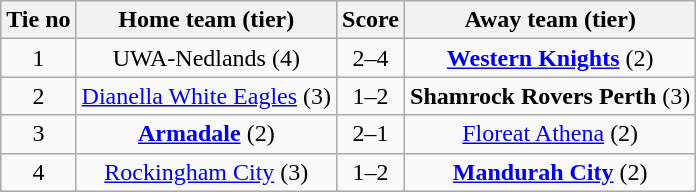<table class="wikitable" style="text-align:center">
<tr>
<th>Tie no</th>
<th>Home team (tier)</th>
<th>Score</th>
<th>Away team (tier)</th>
</tr>
<tr>
<td>1</td>
<td>UWA-Nedlands (4)</td>
<td>2–4</td>
<td><strong><a href='#'>Western Knights</a></strong> (2)</td>
</tr>
<tr>
<td>2</td>
<td><a href='#'>Dianella White Eagles</a> (3)</td>
<td>1–2</td>
<td><strong>Shamrock Rovers Perth</strong> (3)</td>
</tr>
<tr>
<td>3</td>
<td><strong><a href='#'>Armadale</a></strong> (2)</td>
<td>2–1</td>
<td><a href='#'>Floreat Athena</a> (2)</td>
</tr>
<tr>
<td>4</td>
<td><a href='#'>Rockingham City</a> (3)</td>
<td>1–2</td>
<td><strong><a href='#'>Mandurah City</a></strong> (2)</td>
</tr>
</table>
